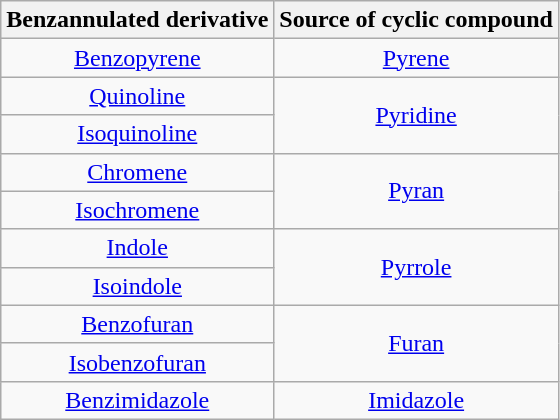<table class="wikitable" style="text-align:center">
<tr>
<th>Benzannulated derivative</th>
<th>Source of cyclic compound</th>
</tr>
<tr>
<td><a href='#'>Benzopyrene</a></td>
<td><a href='#'>Pyrene</a></td>
</tr>
<tr>
<td><a href='#'>Quinoline</a></td>
<td rowspan=2><a href='#'>Pyridine</a></td>
</tr>
<tr>
<td><a href='#'>Isoquinoline</a></td>
</tr>
<tr>
<td><a href='#'>Chromene</a></td>
<td rowspan=2><a href='#'>Pyran</a></td>
</tr>
<tr>
<td><a href='#'>Isochromene</a></td>
</tr>
<tr>
<td><a href='#'>Indole</a></td>
<td rowspan=2><a href='#'>Pyrrole</a></td>
</tr>
<tr>
<td><a href='#'>Isoindole</a></td>
</tr>
<tr>
<td><a href='#'>Benzofuran</a></td>
<td rowspan=2><a href='#'>Furan</a></td>
</tr>
<tr>
<td><a href='#'>Isobenzofuran</a></td>
</tr>
<tr>
<td><a href='#'>Benzimidazole</a></td>
<td><a href='#'>Imidazole</a></td>
</tr>
</table>
